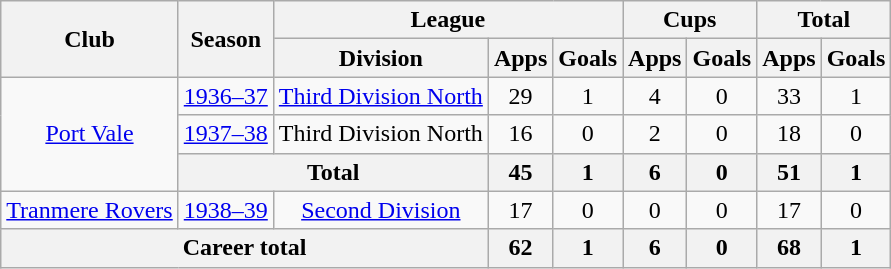<table class="wikitable" style="text-align: center;">
<tr>
<th rowspan="2">Club</th>
<th rowspan="2">Season</th>
<th colspan="3">League</th>
<th colspan="2">Cups</th>
<th colspan="2">Total</th>
</tr>
<tr>
<th>Division</th>
<th>Apps</th>
<th>Goals</th>
<th>Apps</th>
<th>Goals</th>
<th>Apps</th>
<th>Goals</th>
</tr>
<tr>
<td rowspan="3"><a href='#'>Port Vale</a></td>
<td><a href='#'>1936–37</a></td>
<td><a href='#'>Third Division North</a></td>
<td>29</td>
<td>1</td>
<td>4</td>
<td>0</td>
<td>33</td>
<td>1</td>
</tr>
<tr>
<td><a href='#'>1937–38</a></td>
<td>Third Division North</td>
<td>16</td>
<td>0</td>
<td>2</td>
<td>0</td>
<td>18</td>
<td>0</td>
</tr>
<tr>
<th colspan="2">Total</th>
<th>45</th>
<th>1</th>
<th>6</th>
<th>0</th>
<th>51</th>
<th>1</th>
</tr>
<tr>
<td><a href='#'>Tranmere Rovers</a></td>
<td><a href='#'>1938–39</a></td>
<td><a href='#'>Second Division</a></td>
<td>17</td>
<td>0</td>
<td>0</td>
<td>0</td>
<td>17</td>
<td>0</td>
</tr>
<tr>
<th colspan="3">Career total</th>
<th>62</th>
<th>1</th>
<th>6</th>
<th>0</th>
<th>68</th>
<th>1</th>
</tr>
</table>
